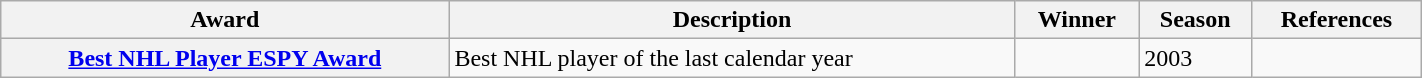<table class="wikitable sortable" width="75%">
<tr>
<th scope="col">Award</th>
<th scope="col" class="unsortable">Description</th>
<th scope="col">Winner</th>
<th scope="col">Season</th>
<th scope="col" class="unsortable">References</th>
</tr>
<tr>
<th scope="row"><a href='#'>Best NHL Player ESPY Award</a></th>
<td>Best NHL player of the last calendar year</td>
<td></td>
<td>2003</td>
<td></td>
</tr>
</table>
